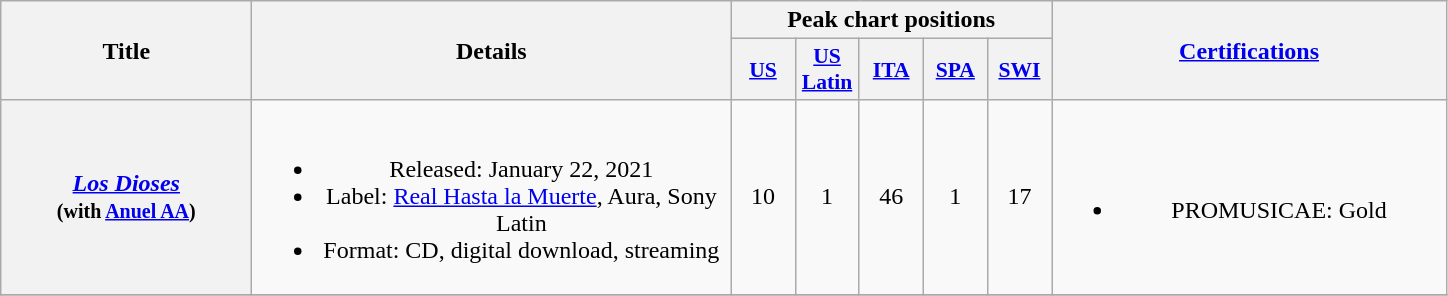<table class="wikitable plainrowheaders" style="text-align:center;">
<tr>
<th scope="col" rowspan="2" style="width:10em;">Title</th>
<th scope="col" rowspan="2" style="width:19.5em;">Details</th>
<th scope="col" colspan="5">Peak chart positions</th>
<th scope="col" rowspan="2" style="width:16em;"><a href='#'>Certifications</a></th>
</tr>
<tr>
<th scope="col" style="width:2.5em;font-size:90%;"><a href='#'>US</a><br></th>
<th scope="col" style="width:2.5em;font-size:90%;"><a href='#'>US<br>Latin</a><br></th>
<th scope="col" style="width:2.5em;font-size:90%;"><a href='#'>ITA</a><br></th>
<th scope="col" style="width:2.5em;font-size:90%;"><a href='#'>SPA</a><br></th>
<th scope="col" style="width:2.5em;font-size:90%;"><a href='#'>SWI</a><br></th>
</tr>
<tr>
<th scope="row"><em><a href='#'>Los Dioses</a></em><br><small>(with <a href='#'>Anuel AA</a>)</small></th>
<td><br><ul><li>Released: January 22, 2021</li><li>Label: <a href='#'>Real Hasta la Muerte</a>, Aura, Sony Latin</li><li>Format: CD, digital download, streaming</li></ul></td>
<td>10</td>
<td>1</td>
<td>46</td>
<td>1</td>
<td>17</td>
<td><br><ul><li>PROMUSICAE: Gold</li></ul></td>
</tr>
<tr>
</tr>
</table>
